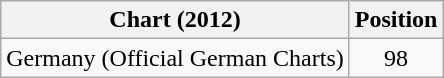<table class="wikitable">
<tr>
<th>Chart (2012)</th>
<th>Position</th>
</tr>
<tr>
<td>Germany (Official German Charts)</td>
<td style="text-align:center">98</td>
</tr>
</table>
